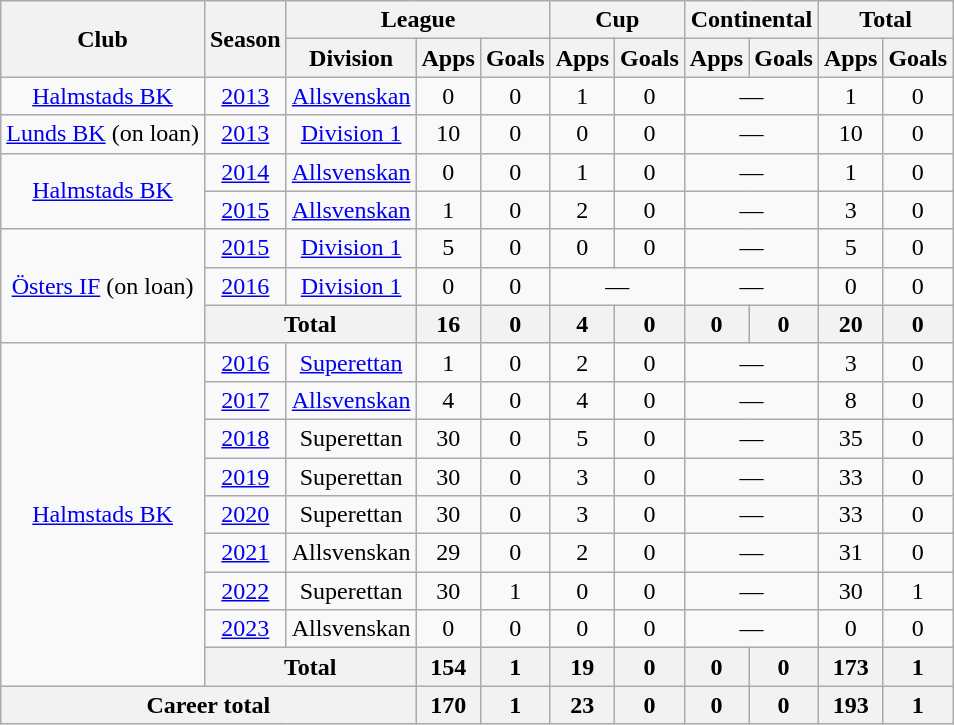<table class="wikitable" style="text-align:center;">
<tr>
<th rowspan="2">Club</th>
<th rowspan="2">Season</th>
<th colspan="3">League</th>
<th colspan="2">Cup</th>
<th colspan="2">Continental</th>
<th colspan="2">Total</th>
</tr>
<tr>
<th>Division</th>
<th>Apps</th>
<th>Goals</th>
<th>Apps</th>
<th>Goals</th>
<th>Apps</th>
<th>Goals</th>
<th>Apps</th>
<th>Goals</th>
</tr>
<tr>
<td rowspan=1><a href='#'>Halmstads BK</a></td>
<td><a href='#'>2013</a></td>
<td><a href='#'>Allsvenskan</a></td>
<td>0</td>
<td>0</td>
<td>1</td>
<td>0</td>
<td colspan="2">—</td>
<td>1</td>
<td>0</td>
</tr>
<tr>
<td rowspan=1><a href='#'>Lunds BK</a> (on loan)</td>
<td><a href='#'>2013</a></td>
<td><a href='#'>Division 1</a></td>
<td>10</td>
<td>0</td>
<td>0</td>
<td>0</td>
<td colspan="2">—</td>
<td>10</td>
<td>0</td>
</tr>
<tr>
<td rowspan=2><a href='#'>Halmstads BK</a></td>
<td><a href='#'>2014</a></td>
<td><a href='#'>Allsvenskan</a></td>
<td>0</td>
<td>0</td>
<td>1</td>
<td>0</td>
<td colspan="2">—</td>
<td>1</td>
<td>0</td>
</tr>
<tr>
<td><a href='#'>2015</a></td>
<td><a href='#'>Allsvenskan</a></td>
<td>1</td>
<td>0</td>
<td>2</td>
<td>0</td>
<td colspan="2">—</td>
<td>3</td>
<td>0</td>
</tr>
<tr>
<td rowspan=3><a href='#'>Östers IF</a> (on loan)</td>
<td><a href='#'>2015</a></td>
<td><a href='#'>Division 1</a></td>
<td>5</td>
<td>0</td>
<td>0</td>
<td>0</td>
<td colspan="2">—</td>
<td>5</td>
<td>0</td>
</tr>
<tr>
<td><a href='#'>2016</a></td>
<td><a href='#'>Division 1</a></td>
<td>0</td>
<td>0</td>
<td colspan="2">—</td>
<td colspan="2">—</td>
<td>0</td>
<td>0</td>
</tr>
<tr>
<th colspan=2>Total</th>
<th>16</th>
<th>0</th>
<th>4</th>
<th>0</th>
<th>0</th>
<th>0</th>
<th>20</th>
<th>0</th>
</tr>
<tr>
<td rowspan=9><a href='#'>Halmstads BK</a></td>
<td><a href='#'>2016</a></td>
<td><a href='#'>Superettan</a></td>
<td>1</td>
<td>0</td>
<td>2</td>
<td>0</td>
<td colspan="2">—</td>
<td>3</td>
<td>0</td>
</tr>
<tr>
<td><a href='#'>2017</a></td>
<td><a href='#'>Allsvenskan</a></td>
<td>4</td>
<td>0</td>
<td>4</td>
<td>0</td>
<td colspan="2">—</td>
<td>8</td>
<td>0</td>
</tr>
<tr>
<td><a href='#'>2018</a></td>
<td>Superettan</td>
<td>30</td>
<td>0</td>
<td>5</td>
<td>0</td>
<td colspan="2">—</td>
<td>35</td>
<td>0</td>
</tr>
<tr>
<td><a href='#'>2019</a></td>
<td>Superettan</td>
<td>30</td>
<td>0</td>
<td>3</td>
<td>0</td>
<td colspan="2">—</td>
<td>33</td>
<td>0</td>
</tr>
<tr>
<td><a href='#'>2020</a></td>
<td>Superettan</td>
<td>30</td>
<td>0</td>
<td>3</td>
<td>0</td>
<td colspan="2">—</td>
<td>33</td>
<td>0</td>
</tr>
<tr>
<td><a href='#'>2021</a></td>
<td>Allsvenskan</td>
<td>29</td>
<td>0</td>
<td>2</td>
<td>0</td>
<td colspan="2">—</td>
<td>31</td>
<td>0</td>
</tr>
<tr>
<td><a href='#'>2022</a></td>
<td>Superettan</td>
<td>30</td>
<td>1</td>
<td>0</td>
<td>0</td>
<td colspan="2">—</td>
<td>30</td>
<td>1</td>
</tr>
<tr>
<td><a href='#'>2023</a></td>
<td>Allsvenskan</td>
<td>0</td>
<td>0</td>
<td>0</td>
<td>0</td>
<td colspan="2">—</td>
<td>0</td>
<td>0</td>
</tr>
<tr>
<th colspan=2>Total</th>
<th>154</th>
<th>1</th>
<th>19</th>
<th>0</th>
<th>0</th>
<th>0</th>
<th>173</th>
<th>1</th>
</tr>
<tr>
<th colspan="3">Career total</th>
<th>170</th>
<th>1</th>
<th>23</th>
<th>0</th>
<th>0</th>
<th>0</th>
<th>193</th>
<th>1</th>
</tr>
</table>
